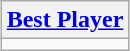<table class=wikitable style="text-align:center; margin:auto">
<tr>
<th><a href='#'>Best Player</a></th>
</tr>
<tr>
<td></td>
</tr>
</table>
